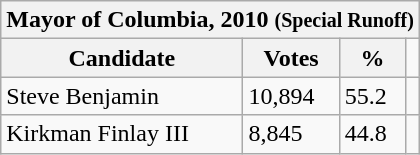<table class="wikitable">
<tr>
<th colspan="4">Mayor of Columbia, 2010 <small>(Special Runoff)</small></th>
</tr>
<tr>
<th>Candidate</th>
<th>Votes</th>
<th>%</th>
</tr>
<tr>
<td>Steve Benjamin</td>
<td>10,894</td>
<td>55.2</td>
<td></td>
</tr>
<tr>
<td>Kirkman Finlay III</td>
<td>8,845</td>
<td>44.8</td>
</tr>
</table>
